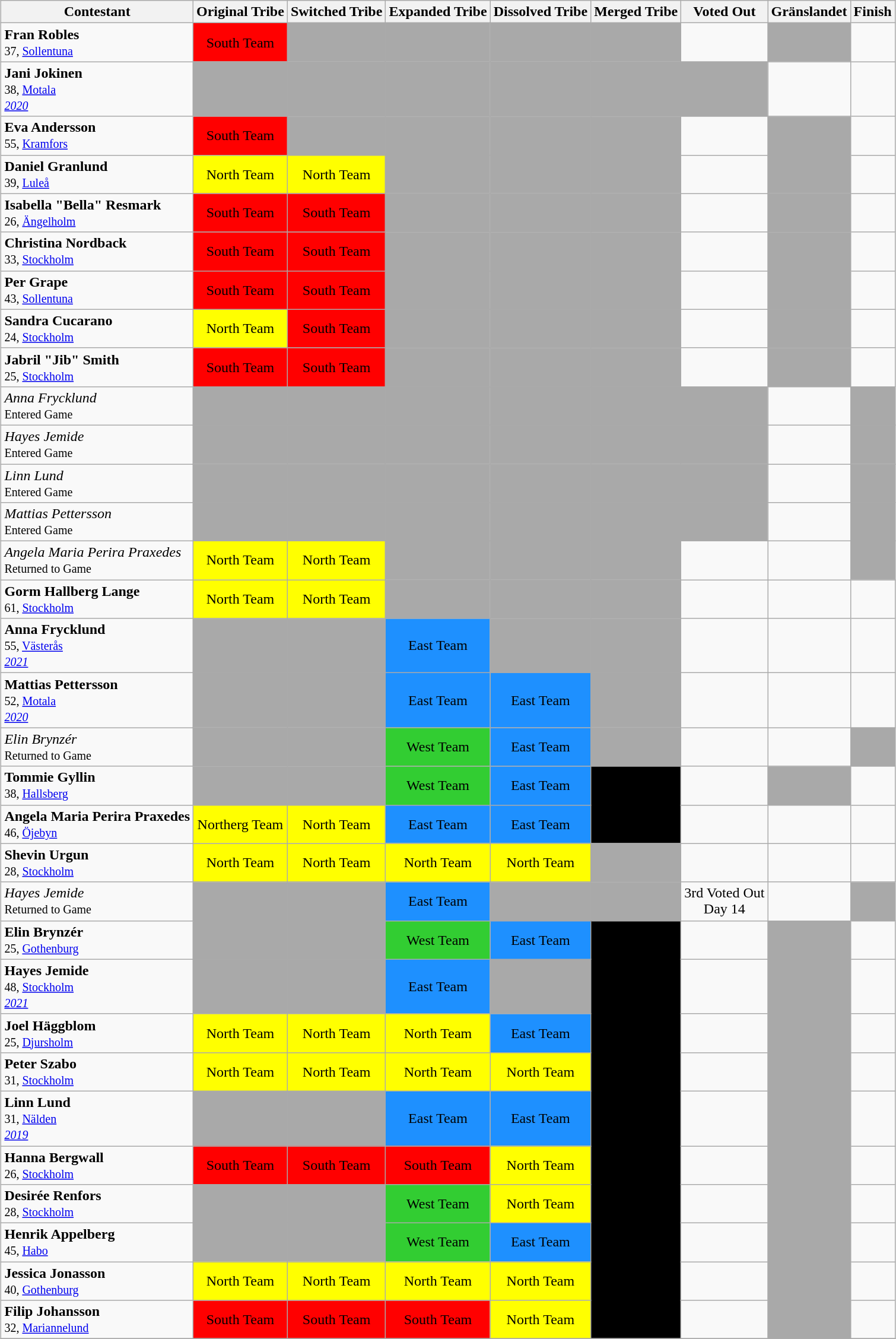<table class="wikitable" style="margin:auto; text-align:center">
<tr>
<th>Contestant</th>
<th>Original Tribe</th>
<th>Switched Tribe</th>
<th>Expanded Tribe</th>
<th>Dissolved Tribe</th>
<th>Merged Tribe</th>
<th>Voted Out</th>
<th>Gränslandet</th>
<th>Finish</th>
</tr>
<tr>
<td style="text-align: left;"><strong>Fran Robles</strong><br><small>37, <a href='#'>Sollentuna</a></small></td>
<td bgcolor="red">South Team</td>
<td bgcolor="darkgrey"></td>
<td bgcolor="darkgrey"></td>
<td bgcolor="darkgrey"></td>
<td bgcolor="darkgrey"></td>
<td></td>
<td bgcolor="darkgrey"></td>
<td></td>
</tr>
<tr>
<td style="text-align: left;"><strong>Jani Jokinen</strong><br><small>38, <a href='#'>Motala</a><br><em><a href='#'>2020</a></em></small></td>
<td bgcolor="darkgrey"></td>
<td bgcolor="darkgrey"></td>
<td bgcolor="darkgrey"></td>
<td bgcolor="darkgrey"></td>
<td bgcolor="darkgrey"></td>
<td bgcolor="darkgrey"></td>
<td></td>
<td></td>
</tr>
<tr>
<td style="text-align: left;"><strong>Eva Andersson</strong><br><small>55, <a href='#'>Kramfors</a></small></td>
<td bgcolor="red">South Team</td>
<td bgcolor="darkgrey"></td>
<td bgcolor="darkgrey"></td>
<td bgcolor="darkgrey"></td>
<td bgcolor="darkgrey"></td>
<td></td>
<td bgcolor="darkgrey"></td>
<td></td>
</tr>
<tr>
<td style="text-align: left;"><strong>Daniel Granlund</strong><br><small>39, <a href='#'>Luleå</a></small></td>
<td bgcolor="yellow">North Team</td>
<td bgcolor="yellow">North Team</td>
<td bgcolor="darkgrey"></td>
<td bgcolor="darkgrey"></td>
<td bgcolor="darkgrey"></td>
<td></td>
<td bgcolor="darkgrey"></td>
<td></td>
</tr>
<tr>
<td style="text-align: left;"><strong>Isabella "Bella" Resmark</strong><br><small>26, <a href='#'>Ängelholm</a></small></td>
<td bgcolor="red">South Team</td>
<td bgcolor="red">South Team</td>
<td bgcolor="darkgrey"></td>
<td bgcolor="darkgrey"></td>
<td bgcolor="darkgrey"></td>
<td></td>
<td bgcolor="darkgrey"></td>
<td></td>
</tr>
<tr>
<td style="text-align: left;"><strong>Christina Nordback</strong><br><small>33, <a href='#'>Stockholm</a></small></td>
<td bgcolor="red">South Team</td>
<td bgcolor="red">South Team</td>
<td bgcolor="darkgrey"></td>
<td bgcolor="darkgrey"></td>
<td bgcolor="darkgrey"></td>
<td></td>
<td bgcolor="darkgrey"></td>
<td></td>
</tr>
<tr>
<td style="text-align: left;"><strong>Per Grape</strong><br><small>43, <a href='#'>Sollentuna</a></small></td>
<td bgcolor="red">South Team</td>
<td bgcolor="red">South Team</td>
<td bgcolor="darkgrey"></td>
<td bgcolor="darkgrey"></td>
<td bgcolor="darkgrey"></td>
<td></td>
<td bgcolor="darkgrey"></td>
<td></td>
</tr>
<tr>
<td style="text-align: left;"><strong>Sandra Cucarano</strong><br><small>24, <a href='#'>Stockholm</a></small></td>
<td bgcolor="yellow">North Team</td>
<td bgcolor="red">South Team</td>
<td bgcolor="darkgrey"></td>
<td bgcolor="darkgrey"></td>
<td bgcolor="darkgrey"></td>
<td></td>
<td bgcolor="darkgrey"></td>
<td></td>
</tr>
<tr>
<td style="text-align: left;"><strong>Jabril "Jib" Smith</strong><br><small>25, <a href='#'>Stockholm</a></small></td>
<td bgcolor="red">South Team</td>
<td bgcolor="red">South Team</td>
<td bgcolor="darkgrey"></td>
<td bgcolor="darkgrey"></td>
<td bgcolor="darkgrey"></td>
<td></td>
<td bgcolor="darkgrey"></td>
<td></td>
</tr>
<tr>
<td style="text-align: left;"><em>Anna Frycklund</em><small><br>Entered Game</small></td>
<td bgcolor="darkgrey"></td>
<td bgcolor="darkgrey"></td>
<td bgcolor="darkgrey"></td>
<td bgcolor="darkgrey"></td>
<td bgcolor="darkgrey"></td>
<td bgcolor="darkgrey"></td>
<td></td>
<td bgcolor="darkgrey"></td>
</tr>
<tr>
<td style="text-align: left;"><em>Hayes Jemide</em><small><br>Entered Game</small></td>
<td bgcolor="darkgrey"></td>
<td bgcolor="darkgrey"></td>
<td bgcolor="darkgrey"></td>
<td bgcolor="darkgrey"></td>
<td bgcolor="darkgrey"></td>
<td bgcolor="darkgrey"></td>
<td></td>
<td bgcolor="darkgrey"></td>
</tr>
<tr>
<td style="text-align: left;"><em>Linn Lund</em><small><br>Entered Game</small></td>
<td bgcolor="darkgrey"></td>
<td bgcolor="darkgrey"></td>
<td bgcolor="darkgrey"></td>
<td bgcolor="darkgrey"></td>
<td bgcolor="darkgrey"></td>
<td bgcolor="darkgrey"></td>
<td></td>
<td bgcolor="darkgrey"></td>
</tr>
<tr>
<td style="text-align: left;"><em>Mattias Pettersson</em><small><br>Entered Game</small></td>
<td bgcolor="darkgrey"></td>
<td bgcolor="darkgrey"></td>
<td bgcolor="darkgrey"></td>
<td bgcolor="darkgrey"></td>
<td bgcolor="darkgrey"></td>
<td bgcolor="darkgrey"></td>
<td></td>
<td bgcolor="darkgrey"></td>
</tr>
<tr>
<td style="text-align: left;"><em>Angela Maria Perira Praxedes</em><br><small>Returned to Game</small></td>
<td bgcolor="yellow">North Team</td>
<td bgcolor="yellow">North Team</td>
<td bgcolor="darkgrey"></td>
<td bgcolor="darkgrey"></td>
<td bgcolor="darkgrey"></td>
<td></td>
<td></td>
<td bgcolor="darkgrey"></td>
</tr>
<tr>
<td style="text-align: left;"><strong>Gorm Hallberg Lange</strong><br><small>61, <a href='#'>Stockholm</a></small></td>
<td bgcolor="yellow">North Team</td>
<td bgcolor="yellow">North Team</td>
<td bgcolor="darkgrey"></td>
<td bgcolor="darkgrey"></td>
<td bgcolor="darkgrey"></td>
<td></td>
<td></td>
<td></td>
</tr>
<tr>
<td style="text-align: left;"><strong>Anna Frycklund</strong><br><small>55, <a href='#'>Västerås</a><br><em><a href='#'>2021</a></em></small></td>
<td bgcolor="darkgrey"></td>
<td bgcolor="darkgrey"></td>
<td bgcolor="dodgerblue">East Team</td>
<td bgcolor="darkgrey"></td>
<td bgcolor="darkgrey"></td>
<td></td>
<td></td>
<td></td>
</tr>
<tr>
<td style="text-align: left;"><strong>Mattias Pettersson</strong><br><small>52, <a href='#'>Motala</a><br><em><a href='#'>2020</a></em></small></td>
<td bgcolor="darkgrey"></td>
<td bgcolor="darkgrey"></td>
<td bgcolor="dodgerblue">East Team</td>
<td bgcolor="dodgerblue">East Team</td>
<td bgcolor="darkgrey"></td>
<td></td>
<td></td>
<td></td>
</tr>
<tr>
<td style="text-align: left;"><em>Elin Brynzér</em><br><small>Returned to Game</small></td>
<td bgcolor="darkgrey"></td>
<td bgcolor="darkgrey"></td>
<td bgcolor="limegreen">West Team</td>
<td bgcolor="dodgerblue">East Team</td>
<td bgcolor="darkgrey"></td>
<td></td>
<td></td>
<td bgcolor="darkgrey"></td>
</tr>
<tr>
<td style="text-align: left;"><strong>Tommie Gyllin</strong><br><small>38, <a href='#'>Hallsberg</a></small></td>
<td bgcolor="darkgrey"></td>
<td bgcolor="darkgrey"></td>
<td bgcolor="limegreen">West Team</td>
<td bgcolor="dodgerblue">East Team</td>
<td rowspan="2" bgcolor="black" align="center"><span>Robinson</span></td>
<td></td>
<td bgcolor="darkgrey"></td>
<td></td>
</tr>
<tr>
<td style="text-align: left;"><strong>Angela Maria Perira Praxedes</strong><br><small>46, <a href='#'>Öjebyn</a></small></td>
<td bgcolor="yellow">Northerg Team</td>
<td bgcolor="yellow">North Team</td>
<td bgcolor="dodgerblue">East Team</td>
<td bgcolor="dodgerblue">East Team</td>
<td></td>
<td></td>
<td></td>
</tr>
<tr>
<td style="text-align: left;"><strong>Shevin Urgun</strong><br><small>28, <a href='#'>Stockholm</a></small></td>
<td bgcolor="yellow">North Team</td>
<td bgcolor="yellow">North Team</td>
<td bgcolor="yellow">North Team</td>
<td bgcolor="yellow">North Team</td>
<td bgcolor="darkgrey"></td>
<td></td>
<td></td>
<td></td>
</tr>
<tr>
<td style="text-align: left;"><em>Hayes Jemide</em><br><small>Returned to Game</small></td>
<td bgcolor="darkgrey"></td>
<td bgcolor="darkgrey"></td>
<td bgcolor="dodgerblue">East Team</td>
<td bgcolor="darkgrey"></td>
<td bgcolor="darkgrey"></td>
<td>3rd Voted Out<br>Day 14</td>
<td></td>
<td bgcolor="darkgrey"></td>
</tr>
<tr>
<td style="text-align: left;"><strong>Elin Brynzér</strong><br><small>25, <a href='#'>Gothenburg</a></small></td>
<td bgcolor="darkgrey"></td>
<td bgcolor="darkgrey"></td>
<td bgcolor="limegreen">West Team</td>
<td bgcolor="dodgerblue">East Team</td>
<td rowspan="10" bgcolor="black" align="center"><span>Robinson</span></td>
<td></td>
<td rowspan="10" bgcolor="darkgrey"></td>
<td></td>
</tr>
<tr>
<td style="text-align: left;"><strong>Hayes Jemide</strong><br><small>48, <a href='#'>Stockholm</a><br><em><a href='#'>2021</a></em></small></td>
<td bgcolor="darkgrey"></td>
<td bgcolor="darkgrey"></td>
<td bgcolor="dodgerblue">East Team</td>
<td bgcolor="darkgrey"></td>
<td></td>
<td></td>
</tr>
<tr>
<td style="text-align: left;"><strong>Joel Häggblom</strong><br><small>25, <a href='#'>Djursholm</a></small></td>
<td bgcolor="yellow">North Team</td>
<td bgcolor="yellow">North Team</td>
<td bgcolor="yellow">North Team</td>
<td bgcolor="dodgerblue">East Team</td>
<td></td>
<td></td>
</tr>
<tr>
<td style="text-align: left;"><strong>Peter Szabo</strong><br><small>31, <a href='#'>Stockholm</a></small></td>
<td bgcolor="yellow">North Team</td>
<td bgcolor="yellow">North Team</td>
<td bgcolor="yellow">North Team</td>
<td bgcolor="yellow">North Team</td>
<td></td>
<td></td>
</tr>
<tr>
<td style="text-align: left;"><strong>Linn Lund</strong><br><small>31, <a href='#'>Nälden</a><br><em><a href='#'>2019</a></em></small></td>
<td bgcolor="darkgrey"></td>
<td bgcolor="darkgrey"></td>
<td bgcolor="dodgerblue">East Team</td>
<td bgcolor="dodgerblue">East Team</td>
<td></td>
<td></td>
</tr>
<tr>
<td style="text-align: left;"><strong>Hanna Bergwall</strong><br><small>26, <a href='#'>Stockholm</a></small></td>
<td bgcolor="red">South Team</td>
<td bgcolor="red">South Team</td>
<td bgcolor="red">South Team</td>
<td bgcolor="yellow">North Team</td>
<td></td>
<td></td>
</tr>
<tr>
<td style="text-align: left;"><strong>Desirée Renfors</strong><br><small>28, <a href='#'>Stockholm</a></small></td>
<td bgcolor="darkgrey"></td>
<td bgcolor="darkgrey"></td>
<td bgcolor="limegreen">West Team</td>
<td bgcolor="yellow">North Team</td>
<td></td>
<td></td>
</tr>
<tr>
<td style="text-align: left;"><strong>Henrik Appelberg</strong><br><small>45, <a href='#'>Habo</a></small></td>
<td bgcolor="darkgrey"></td>
<td bgcolor="darkgrey"></td>
<td bgcolor="limegreen">West Team</td>
<td bgcolor="dodgerblue">East Team</td>
<td></td>
<td></td>
</tr>
<tr>
<td style="text-align: left;"><strong>Jessica Jonasson</strong><br><small>40, <a href='#'>Gothenburg</a></small></td>
<td bgcolor="yellow">North Team</td>
<td bgcolor="yellow">North Team</td>
<td bgcolor="yellow">North Team</td>
<td bgcolor="yellow">North Team</td>
<td></td>
<td></td>
</tr>
<tr>
<td style="text-align: left;"><strong>Filip Johansson</strong><br><small>32, <a href='#'>Mariannelund</a></small></td>
<td bgcolor="red">South Team</td>
<td bgcolor="red">South Team</td>
<td bgcolor="red">South Team</td>
<td bgcolor="yellow">North Team</td>
<td></td>
<td></td>
</tr>
<tr>
</tr>
</table>
